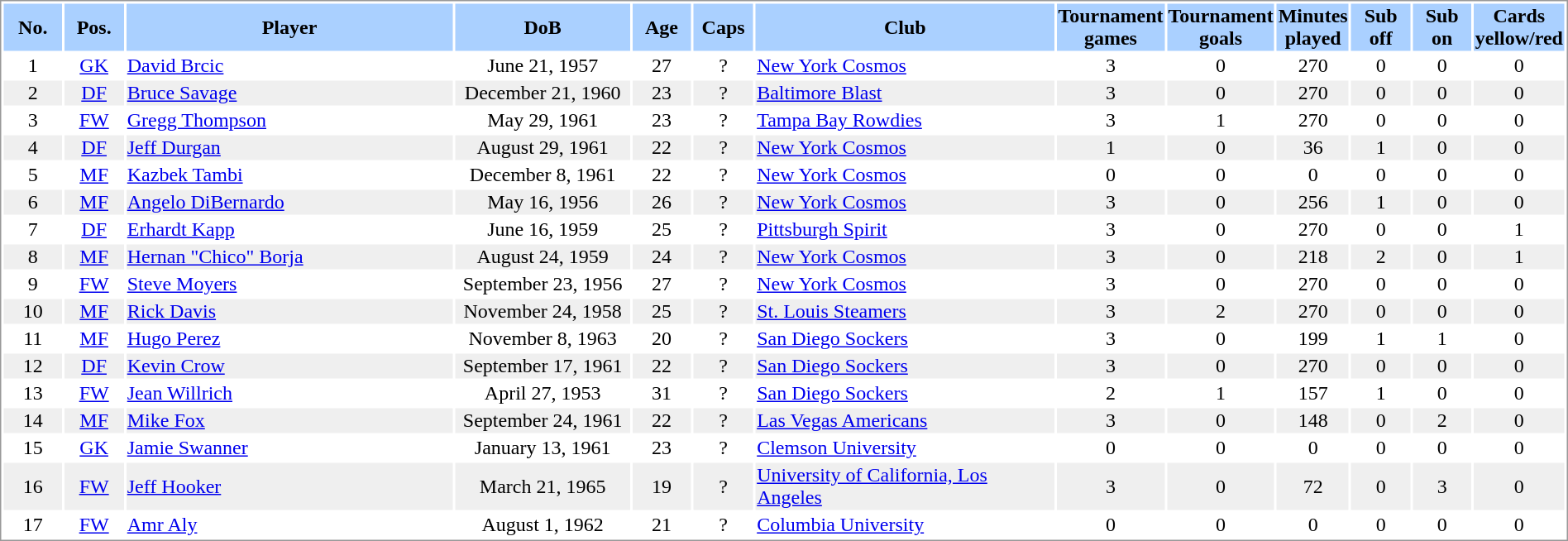<table border="0" width="100%" style="border: 1px solid #999; background-color:#FFFFFF; text-align:center">
<tr align="center" bgcolor="#AAD0FF">
<th width=4%>No.</th>
<th width=4%>Pos.</th>
<th width=23%>Player</th>
<th width=12%>DoB</th>
<th width=4%>Age</th>
<th width=4%>Caps</th>
<th width=21%>Club</th>
<th width=6%>Tournament<br>games</th>
<th width=6%>Tournament<br>goals</th>
<th width=4%>Minutes<br>played</th>
<th width=4%>Sub off</th>
<th width=4%>Sub on</th>
<th width=4%>Cards<br>yellow/red</th>
</tr>
<tr>
<td>1</td>
<td><a href='#'>GK</a></td>
<td align="left"><a href='#'>David Brcic</a></td>
<td>June 21, 1957</td>
<td>27</td>
<td>?</td>
<td align="left"> <a href='#'>New York Cosmos</a></td>
<td>3</td>
<td>0</td>
<td>270</td>
<td>0</td>
<td>0</td>
<td>0</td>
</tr>
<tr bgcolor="#EFEFEF">
<td>2</td>
<td><a href='#'>DF</a></td>
<td align="left"><a href='#'>Bruce Savage</a></td>
<td>December 21, 1960</td>
<td>23</td>
<td>?</td>
<td align="left"> <a href='#'>Baltimore Blast</a></td>
<td>3</td>
<td>0</td>
<td>270</td>
<td>0</td>
<td>0</td>
<td>0</td>
</tr>
<tr>
<td>3</td>
<td><a href='#'>FW</a></td>
<td align="left"><a href='#'>Gregg Thompson</a></td>
<td>May 29, 1961</td>
<td>23</td>
<td>?</td>
<td align="left"> <a href='#'>Tampa Bay Rowdies</a></td>
<td>3</td>
<td>1</td>
<td>270</td>
<td>0</td>
<td>0</td>
<td>0</td>
</tr>
<tr bgcolor="#EFEFEF">
<td>4</td>
<td><a href='#'>DF</a></td>
<td align="left"><a href='#'>Jeff Durgan</a></td>
<td>August 29, 1961</td>
<td>22</td>
<td>?</td>
<td align="left"> <a href='#'>New York Cosmos</a></td>
<td>1</td>
<td>0</td>
<td>36</td>
<td>1</td>
<td>0</td>
<td>0</td>
</tr>
<tr>
<td>5</td>
<td><a href='#'>MF</a></td>
<td align="left"><a href='#'>Kazbek Tambi</a></td>
<td>December 8, 1961</td>
<td>22</td>
<td>?</td>
<td align="left"> <a href='#'>New York Cosmos</a></td>
<td>0</td>
<td>0</td>
<td>0</td>
<td>0</td>
<td>0</td>
<td>0</td>
</tr>
<tr bgcolor="#EFEFEF">
<td>6</td>
<td><a href='#'>MF</a></td>
<td align="left"><a href='#'>Angelo DiBernardo</a></td>
<td>May 16, 1956</td>
<td>26</td>
<td>?</td>
<td align="left"> <a href='#'>New York Cosmos</a></td>
<td>3</td>
<td>0</td>
<td>256</td>
<td>1</td>
<td>0</td>
<td>0</td>
</tr>
<tr>
<td>7</td>
<td><a href='#'>DF</a></td>
<td align="left"><a href='#'>Erhardt Kapp</a></td>
<td>June 16, 1959</td>
<td>25</td>
<td>?</td>
<td align="left"> <a href='#'>Pittsburgh Spirit</a></td>
<td>3</td>
<td>0</td>
<td>270</td>
<td>0</td>
<td>0</td>
<td>1</td>
</tr>
<tr bgcolor="#EFEFEF">
<td>8</td>
<td><a href='#'>MF</a></td>
<td align="left"><a href='#'>Hernan "Chico" Borja</a></td>
<td>August 24, 1959</td>
<td>24</td>
<td>?</td>
<td align="left"> <a href='#'>New York Cosmos</a></td>
<td>3</td>
<td>0</td>
<td>218</td>
<td>2</td>
<td>0</td>
<td>1</td>
</tr>
<tr>
<td>9</td>
<td><a href='#'>FW</a></td>
<td align="left"><a href='#'>Steve Moyers</a></td>
<td>September 23, 1956</td>
<td>27</td>
<td>?</td>
<td align="left"> <a href='#'>New York Cosmos</a></td>
<td>3</td>
<td>0</td>
<td>270</td>
<td>0</td>
<td>0</td>
<td>0</td>
</tr>
<tr bgcolor="#EFEFEF">
<td>10</td>
<td><a href='#'>MF</a></td>
<td align="left"><a href='#'>Rick Davis</a></td>
<td>November 24, 1958</td>
<td>25</td>
<td>?</td>
<td align="left"> <a href='#'>St. Louis Steamers</a></td>
<td>3</td>
<td>2</td>
<td>270</td>
<td>0</td>
<td>0</td>
<td>0</td>
</tr>
<tr>
<td>11</td>
<td><a href='#'>MF</a></td>
<td align="left"><a href='#'>Hugo Perez</a></td>
<td>November 8, 1963</td>
<td>20</td>
<td>?</td>
<td align="left"> <a href='#'>San Diego Sockers</a></td>
<td>3</td>
<td>0</td>
<td>199</td>
<td>1</td>
<td>1</td>
<td>0</td>
</tr>
<tr bgcolor="#EFEFEF">
<td>12</td>
<td><a href='#'>DF</a></td>
<td align="left"><a href='#'>Kevin Crow</a></td>
<td>September 17, 1961</td>
<td>22</td>
<td>?</td>
<td align="left"> <a href='#'>San Diego Sockers</a></td>
<td>3</td>
<td>0</td>
<td>270</td>
<td>0</td>
<td>0</td>
<td>0</td>
</tr>
<tr>
<td>13</td>
<td><a href='#'>FW</a></td>
<td align="left"><a href='#'>Jean Willrich</a></td>
<td>April 27, 1953</td>
<td>31</td>
<td>?</td>
<td align="left"> <a href='#'>San Diego Sockers</a></td>
<td>2</td>
<td>1</td>
<td>157</td>
<td>1</td>
<td>0</td>
<td>0</td>
</tr>
<tr bgcolor="#EFEFEF">
<td>14</td>
<td><a href='#'>MF</a></td>
<td align="left"><a href='#'>Mike Fox</a></td>
<td>September 24, 1961</td>
<td>22</td>
<td>?</td>
<td align="left"> <a href='#'>Las Vegas Americans</a></td>
<td>3</td>
<td>0</td>
<td>148</td>
<td>0</td>
<td>2</td>
<td>0</td>
</tr>
<tr>
<td>15</td>
<td><a href='#'>GK</a></td>
<td align="left"><a href='#'>Jamie Swanner</a></td>
<td>January 13, 1961</td>
<td>23</td>
<td>?</td>
<td align="left"> <a href='#'>Clemson University</a></td>
<td>0</td>
<td>0</td>
<td>0</td>
<td>0</td>
<td>0</td>
<td>0</td>
</tr>
<tr bgcolor="#EFEFEF">
<td>16</td>
<td><a href='#'>FW</a></td>
<td align="left"><a href='#'>Jeff Hooker</a></td>
<td>March 21, 1965</td>
<td>19</td>
<td>?</td>
<td align="left"> <a href='#'>University of California, Los Angeles</a></td>
<td>3</td>
<td>0</td>
<td>72</td>
<td>0</td>
<td>3</td>
<td>0</td>
</tr>
<tr>
<td>17</td>
<td><a href='#'>FW</a></td>
<td align="left"><a href='#'>Amr Aly</a></td>
<td>August 1, 1962</td>
<td>21</td>
<td>?</td>
<td align="left"> <a href='#'>Columbia University</a></td>
<td>0</td>
<td>0</td>
<td>0</td>
<td>0</td>
<td>0</td>
<td>0</td>
</tr>
</table>
